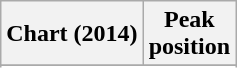<table class="wikitable sortable">
<tr>
<th align="left">Chart (2014)</th>
<th style="text-align:center;">Peak<br>position</th>
</tr>
<tr>
</tr>
<tr>
</tr>
<tr>
</tr>
</table>
